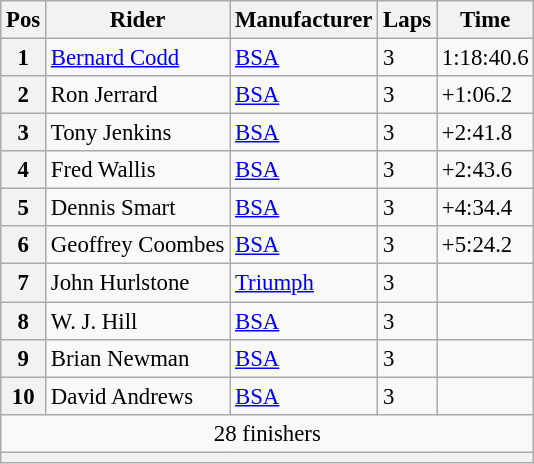<table class="wikitable" style="font-size: 95%;">
<tr>
<th>Pos</th>
<th>Rider</th>
<th>Manufacturer</th>
<th>Laps</th>
<th>Time</th>
</tr>
<tr>
<th>1</th>
<td><a href='#'>Bernard Codd</a></td>
<td><a href='#'>BSA</a></td>
<td>3</td>
<td>1:18:40.6</td>
</tr>
<tr>
<th>2</th>
<td>Ron Jerrard</td>
<td><a href='#'>BSA</a></td>
<td>3</td>
<td>+1:06.2</td>
</tr>
<tr>
<th>3</th>
<td>Tony Jenkins</td>
<td><a href='#'>BSA</a></td>
<td>3</td>
<td>+2:41.8</td>
</tr>
<tr>
<th>4</th>
<td>Fred Wallis</td>
<td><a href='#'>BSA</a></td>
<td>3</td>
<td>+2:43.6</td>
</tr>
<tr>
<th>5</th>
<td>Dennis Smart</td>
<td><a href='#'>BSA</a></td>
<td>3</td>
<td>+4:34.4</td>
</tr>
<tr>
<th>6</th>
<td>Geoffrey Coombes</td>
<td><a href='#'>BSA</a></td>
<td>3</td>
<td>+5:24.2</td>
</tr>
<tr>
<th>7</th>
<td>John Hurlstone</td>
<td><a href='#'>Triumph</a></td>
<td>3</td>
<td></td>
</tr>
<tr>
<th>8</th>
<td>W. J. Hill</td>
<td><a href='#'>BSA</a></td>
<td>3</td>
<td></td>
</tr>
<tr>
<th>9</th>
<td>Brian Newman</td>
<td><a href='#'>BSA</a></td>
<td>3</td>
<td></td>
</tr>
<tr>
<th>10</th>
<td>David Andrews</td>
<td><a href='#'>BSA</a></td>
<td>3</td>
<td></td>
</tr>
<tr>
<td colspan=5 align=center>28 finishers</td>
</tr>
<tr>
<th colspan=5></th>
</tr>
</table>
